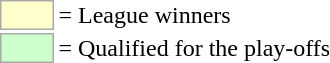<table>
<tr>
<td style="background-color:#ffffcc; border:1px solid #aaaaaa; width:2em;"></td>
<td>= League winners</td>
</tr>
<tr>
<td style="background-color:#ccffcc; border:1px solid #aaaaaa; width:2em;"></td>
<td>= Qualified for the play-offs</td>
</tr>
</table>
